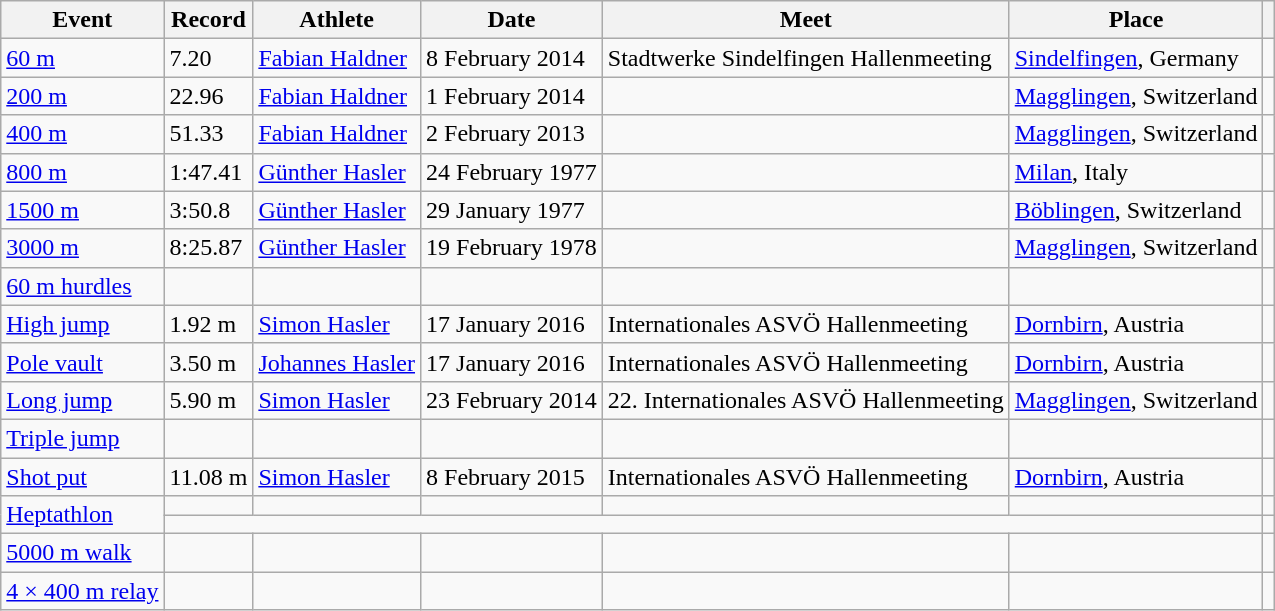<table class="wikitable">
<tr>
<th>Event</th>
<th>Record</th>
<th>Athlete</th>
<th>Date</th>
<th>Meet</th>
<th>Place</th>
<th></th>
</tr>
<tr>
<td><a href='#'>60 m</a></td>
<td>7.20</td>
<td><a href='#'>Fabian Haldner</a></td>
<td>8 February 2014</td>
<td>Stadtwerke Sindelfingen Hallenmeeting</td>
<td><a href='#'>Sindelfingen</a>, Germany</td>
<td></td>
</tr>
<tr>
<td><a href='#'>200 m</a></td>
<td>22.96</td>
<td><a href='#'>Fabian Haldner</a></td>
<td>1 February 2014</td>
<td></td>
<td><a href='#'>Magglingen</a>, Switzerland</td>
<td></td>
</tr>
<tr>
<td><a href='#'>400 m</a></td>
<td>51.33</td>
<td><a href='#'>Fabian Haldner</a></td>
<td>2 February 2013</td>
<td></td>
<td><a href='#'>Magglingen</a>, Switzerland</td>
<td></td>
</tr>
<tr>
<td><a href='#'>800 m</a></td>
<td>1:47.41</td>
<td><a href='#'>Günther Hasler</a></td>
<td>24 February 1977</td>
<td></td>
<td><a href='#'>Milan</a>, Italy</td>
<td></td>
</tr>
<tr>
<td><a href='#'>1500 m</a></td>
<td>3:50.8</td>
<td><a href='#'>Günther Hasler</a></td>
<td>29 January 1977</td>
<td></td>
<td><a href='#'>Böblingen</a>, Switzerland</td>
<td></td>
</tr>
<tr>
<td><a href='#'>3000 m</a></td>
<td>8:25.87</td>
<td><a href='#'>Günther Hasler</a></td>
<td>19 February 1978</td>
<td></td>
<td><a href='#'>Magglingen</a>, Switzerland</td>
<td></td>
</tr>
<tr>
<td><a href='#'>60 m hurdles</a></td>
<td></td>
<td></td>
<td></td>
<td></td>
<td></td>
<td></td>
</tr>
<tr>
<td><a href='#'>High jump</a></td>
<td>1.92 m</td>
<td><a href='#'>Simon Hasler</a></td>
<td>17 January 2016</td>
<td>Internationales ASVÖ Hallenmeeting</td>
<td><a href='#'>Dornbirn</a>, Austria</td>
<td></td>
</tr>
<tr>
<td><a href='#'>Pole vault</a></td>
<td>3.50 m</td>
<td><a href='#'>Johannes Hasler</a></td>
<td>17 January 2016</td>
<td>Internationales ASVÖ Hallenmeeting</td>
<td><a href='#'>Dornbirn</a>, Austria</td>
<td></td>
</tr>
<tr>
<td><a href='#'>Long jump</a></td>
<td>5.90 m</td>
<td><a href='#'>Simon Hasler</a></td>
<td>23 February 2014</td>
<td>22. Internationales ASVÖ Hallenmeeting</td>
<td><a href='#'>Magglingen</a>, Switzerland</td>
<td></td>
</tr>
<tr>
<td><a href='#'>Triple jump</a></td>
<td></td>
<td></td>
<td></td>
<td></td>
<td></td>
<td></td>
</tr>
<tr>
<td><a href='#'>Shot put</a></td>
<td>11.08 m</td>
<td><a href='#'>Simon Hasler</a></td>
<td>8 February 2015</td>
<td>Internationales ASVÖ Hallenmeeting</td>
<td><a href='#'>Dornbirn</a>, Austria</td>
<td></td>
</tr>
<tr>
<td rowspan=2><a href='#'>Heptathlon</a></td>
<td></td>
<td></td>
<td></td>
<td></td>
<td></td>
<td></td>
</tr>
<tr>
<td colspan=5></td>
<td></td>
</tr>
<tr>
<td><a href='#'>5000 m walk</a></td>
<td></td>
<td></td>
<td></td>
<td></td>
<td></td>
<td></td>
</tr>
<tr>
<td><a href='#'>4 × 400 m relay</a></td>
<td></td>
<td></td>
<td></td>
<td></td>
<td></td>
<td></td>
</tr>
</table>
